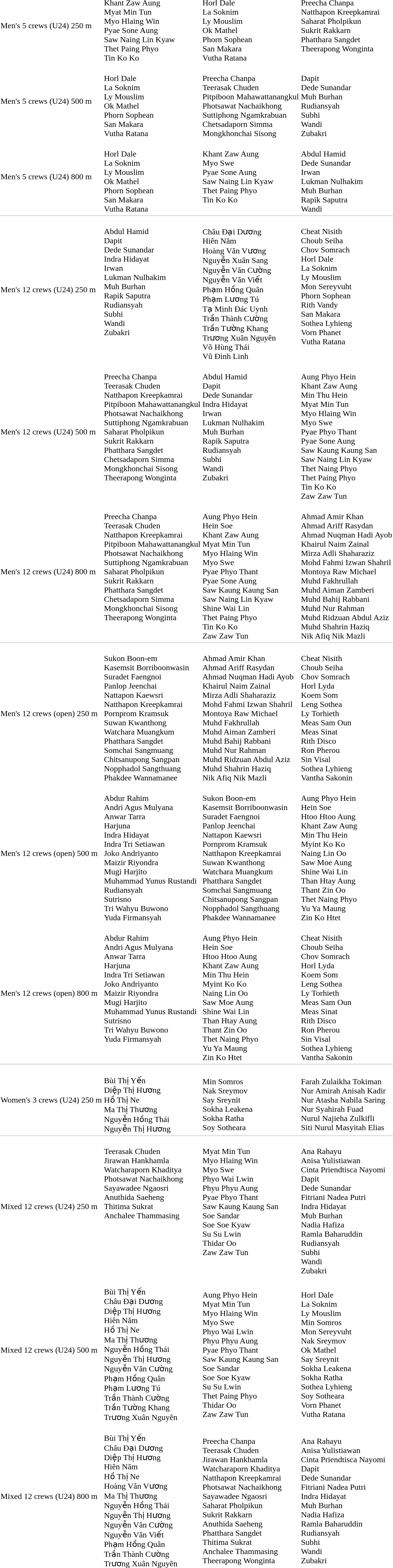<table>
<tr>
<td>Men's 5 crews (U24) 250 m</td>
<td><br>Khant Zaw Aung<br>Myat Min Tun<br>Myo Hlaing Win<br>Pyae Sone Aung<br>Saw Naing Lin Kyaw<br>Thet Paing Phyo<br>Tin Ko Ko</td>
<td><br>Horl Dale<br>La Soknim<br>Ly Mouslim<br>Ok Mathel<br>Phorn Sophean<br>San Makara<br>Vutha Ratana</td>
<td valign=top><br>Preecha Chanpa<br>Natthapon Kreepkamrai<br>Saharat Pholpikun<br>Sukrit Rakkarn<br>Phatthara Sangdet<br>Theerapong Wonginta</td>
</tr>
<tr>
<td>Men's 5 crews (U24) 500 m</td>
<td><br>Horl Dale<br>La Soknim<br>Ly Mouslim<br>Ok Mathel<br>Phorn Sophean<br>San Makara<br>Vutha Ratana</td>
<td nowrap><br>Preecha Chanpa<br>Teerasak Chuden<br>Pitpiboon Mahawattanangkul<br>Photsawat Nachaikhong<br>Suttiphong Ngamkrabuan<br>Chetsadaporn Simma<br>Mongkhonchai Sisong</td>
<td><br>Dapit<br>Dede Sunandar<br>Muh Burhan<br>Rudiansyah<br>Subhi<br>Wandi<br>Zubakri</td>
</tr>
<tr>
<td>Men's 5 crews (U24) 800 m</td>
<td><br>Horl Dale<br>La Soknim<br>Ly Mouslim<br>Ok Mathel<br>Phorn Sophean<br>San Makara<br>Vutha Ratana</td>
<td valign=top><br>Khant Zaw Aung<br>Myo Swe<br>Pyae Sone Aung<br>Saw Naing Lin Kyaw<br>Thet Paing Phyo<br>Tin Ko Ko</td>
<td><br>Abdul Hamid<br>Dede Sunandar<br>Irwan<br>Lukman Nulhakim<br>Muh Burhan<br>Rapik Saputra<br>Wandi</td>
</tr>
<tr bgcolor=#dddddd>
<td colspan=4></td>
</tr>
<tr>
<td>Men's 12 crews (U24) 250 m</td>
<td valign=top><br>Abdul Hamid<br>Dapit<br>Dede Sunandar<br>Indra Hidayat<br>Irwan<br>Lukman Nulhakim<br>Muh Burhan<br>Rapik Saputra<br>Rudiansyah<br>Subhi<br>Wandi<br>Zubakri</td>
<td><br>Châu Đại Dương<br>Hiên Năm<br>Hoàng Văn Vương<br>Nguyễn Xuân Sang<br>Nguyễn Văn Cường<br>Nguyễn Văn Viết<br>Phạm Hồng Quân<br>Phạm Lương Tú<br>Tạ Minh Đác Uynh<br>Trần Thành Cường<br>Trần Tường Khang<br>Trương Xuân Nguyên<br>Võ Hùng Thái<br>Vũ Đình Linh</td>
<td valign=top><br>Cheat Nisith<br>Choub Seiha<br>Chov Somrach<br>Horl Dale<br>La Soknim<br>Ly Mouslim<br>Mon Sereyvuht<br>Phorn Sophean<br>Rith Vandy<br>San Makara<br>Sothea Lyhieng<br>Vorn Phanet<br>Vutha Ratana</td>
</tr>
<tr>
<td>Men's 12 crews (U24) 500 m</td>
<td valign=top nowrap><br>Preecha Chanpa<br>Teerasak Chuden<br>Natthapon Kreepkamrai<br>Pitpiboon Mahawattanangkul<br>Photsawat Nachaikhong<br>Suttiphong Ngamkrabuan<br>Saharat Pholpikun<br>Sukrit Rakkarn<br>Phatthara Sangdet<br>Chetsadaporn Simma<br>Mongkhonchai Sisong<br>Theerapong Wonginta</td>
<td valign=top><br>Abdul Hamid<br>Dapit<br>Dede Sunandar<br>Indra Hidayat<br>Irwan<br>Lukman Nulhakim<br>Muh Burhan<br>Rapik Saputra<br>Rudiansyah<br>Subhi<br>Wandi<br>Zubakri</td>
<td><br>Aung Phyo Hein<br>Khant Zaw Aung<br>Min Thu Hein<br>Myat Min Tun<br>Myo Hlaing Win<br>Myo Swe<br>Pyae Phyo Thant<br>Pyae Sone Aung<br>Saw Kaung Kaung San<br>Saw Naing Lin Kyaw<br>Thet Naing Phyo<br>Thet Paing Phyo<br>Tin Ko Ko<br>Zaw Zaw Tun</td>
</tr>
<tr>
<td>Men's 12 crews (U24) 800 m</td>
<td valign=top><br>Preecha Chanpa<br>Teerasak Chuden<br>Natthapon Kreepkamrai<br>Pitpiboon Mahawattanangkul<br>Photsawat Nachaikhong<br>Suttiphong Ngamkrabuan<br>Saharat Pholpikun<br>Sukrit Rakkarn<br>Phatthara Sangdet<br>Chetsadaporn Simma<br>Mongkhonchai Sisong<br>Theerapong Wonginta</td>
<td><br>Aung Phyo Hein<br>Hein Soe<br>Khant Zaw Aung<br>Myat Min Tun<br>Myo Hlaing Win<br>Myo Swe<br>Pyae Phyo Thant<br>Pyae Sone Aung<br>Saw Kaung Kaung San<br>Saw Naing Lin Kyaw<br>Shine Wai Lin<br>Thet Paing Phyo<br>Tin Ko Ko<br>Zaw Zaw Tun</td>
<td nowrap><br>Ahmad Amir Khan<br>Ahmad Ariff Rasydan<br>Ahmad Nuqman Hadi Ayob<br>Khairul Naim Zainal<br>Mirza Adli Shaharaziz<br>Mohd Fahmi Izwan Shahril<br>Montoya Raw Michael<br>Muhd Fakhrullah<br>Muhd Aiman Zamberi<br>Muhd Bahij Rabbani<br>Muhd Nur Rahman<br>Muhd Ridzuan Abdul Aziz<br>Muhd Shahrin Haziq<br>Nik Afiq Nik Mazli</td>
</tr>
<tr bgcolor=#dddddd>
<td colspan=4></td>
</tr>
<tr>
<td>Men's 12 crews (open) 250 m</td>
<td><br>Sukon Boon-em<br>Kasemsit Borriboonwasin<br>Suradet Faengnoi<br>Panlop Jeenchai<br>Nattapon Kaewsri<br>Natthapon Kreepkamrai<br>Pornprom Kramsuk<br>Suwan Kwanthong<br>Watchara Muangkum<br>Phatthara Sangdet<br>Somchai Sangmuang<br>Chitsanupong Sangpan<br>Nopphadol Sangthuang<br>Phakdee Wannamanee</td>
<td><br>Ahmad Amir Khan<br>Ahmad Ariff Rasydan<br>Ahmad Nuqman Hadi Ayob<br>Khairul Naim Zainal<br>Mirza Adli Shaharaziz<br>Mohd Fahmi Izwan Shahril<br>Montoya Raw Michael<br>Muhd Fakhrullah<br>Muhd Aiman Zamberi<br>Muhd Bahij Rabbani<br>Muhd Nur Rahman<br>Muhd Ridzuan Abdul Aziz<br>Muhd Shahrin Haziq<br>Nik Afiq Nik Mazli</td>
<td><br>Cheat Nisith<br>Choub Seiha<br>Chov Somrach<br>Horl Lyda<br>Koem Som<br>Leng Sothea<br>Ly Torhieth<br>Meas Sam Oun<br>Meas Sinat<br>Rith Disco<br>Ron Pherou<br>Sin Visal<br>Sothea Lyhieng<br>Vantha Sakonin</td>
</tr>
<tr>
<td>Men's 12 crews (open) 500 m</td>
<td><br>Abdur Rahim<br>Andri Agus Mulyana<br>Anwar Tarra<br>Harjuna<br>Indra Hidayat<br>Indra Tri Setiawan<br>Joko Andriyanto<br>Maizir Riyondra<br>Mugi Harjito<br>Muhammad Yunus Rustandi<br>Rudiansyah<br>Sutrisno<br>Tri Wahyu Buwono<br>Yuda Firmansyah</td>
<td><br>Sukon Boon-em<br>Kasemsit Borriboonwasin<br>Suradet Faengnoi<br>Panlop Jeenchai<br>Nattapon Kaewsri<br>Pornprom Kramsuk<br>Natthapon Kreepkamrai<br>Suwan Kwanthong<br>Watchara Muangkum<br>Phatthara Sangdet<br>Somchai Sangmuang<br>Chitsanupong Sangpan<br>Nopphadol Sangthuang<br>Phakdee Wannamanee</td>
<td><br>Aung Phyo Hein<br>Hein Soe<br>Htoo Htoo Aung<br>Khant Zaw Aung<br>Min Thu Hein<br>Myint Ko Ko<br>Naing Lin Oo<br>Saw Moe Aung<br>Shine Wai Lin<br>Than Htay Aung<br>Thant Zin Oo<br>Thet Naing Phyo<br>Yu Ya Maung<br>Zin Ko Htet</td>
</tr>
<tr>
<td>Men's 12 crews (open) 800 m</td>
<td valign=top><br>Abdur Rahim<br>Andri Agus Mulyana<br>Anwar Tarra<br>Harjuna<br>Indra Tri Setiawan<br>Joko Andriyanto<br>Maizir Riyondra<br>Mugi Harjito<br>Muhammad Yunus Rustandi<br>Sutrisno<br>Tri Wahyu Buwono<br>Yuda Firmansyah</td>
<td><br>Aung Phyo Hein<br>Hein Soe<br>Htoo Htoo Aung<br>Khant Zaw Aung<br>Min Thu Hein<br>Myint Ko Ko<br>Naing Lin Oo<br>Saw Moe Aung<br>Shine Wai Lin<br>Than Htay Aung<br>Thant Zin Oo<br>Thet Naing Phyo<br>Yu Ya Maung<br>Zin Ko Htet</td>
<td><br>Cheat Nisith<br>Choub Seiha<br>Chov Somrach<br>Horl Lyda<br>Koem Som<br>Leng Sothea<br>Ly Torhieth<br>Meas Sam Oun<br>Meas Sinat<br>Rith Disco<br>Ron Pherou<br>Sin Visal<br>Sothea Lyhieng<br>Vantha Sakonin</td>
</tr>
<tr bgcolor=#dddddd>
<td colspan=4></td>
</tr>
<tr>
<td>Women's 3 crews (U24) 250 m</td>
<td><br>Bùi Thị Yến<br>Diệp Thị Hương<br>Hồ Thị Ne<br>Ma Thị Thương<br>Nguyễn Hồng Thái<br>Nguyễn Thị Hương</td>
<td><br>Min Somros<br>Nak Sreymov<br>Say Sreynit<br>Sokha Leakena<br>Sokha Ratha<br>Soy Sotheara</td>
<td><br>Farah Zulaikha Tokiman<br>Nur Amirah Anisah Kadir<br>Nur Atasha Nabila Saring<br>Nur Syahirah Fuad<br>Nurul Najieha Zulkifli<br>Siti Nurul Masyitah Elias</td>
</tr>
<tr bgcolor=#dddddd>
<td colspan=4></td>
</tr>
<tr>
<td>Mixed 12 crews (U24) 250 m</td>
<td valign=top><br>Teerasak Chuden<br>Jirawan Hankhamla<br>Watcharaporn Khaditya<br>Photsawat Nachaikhong<br>Sayawadee Ngaosri<br>Anuthida Saeheng<br>Thitima Sukrat<br>Anchalee Thammasing</td>
<td valign=top><br>Myat Min Tun<br>Myo Hlaing Win<br>Myo Swe<br>Phyo Wai Lwin<br>Phyu Phyu Aung<br>Pyae Phyo Thant<br>Saw Kaung Kaung San<br>Soe Sandar<br>Soe Soe Kyaw<br>Su Su Lwin<br>Thidar Oo<br>Zaw Zaw Tun</td>
<td><br>Ana Rahayu<br>Anisa Yulistiawan<br>Cinta Priendtisca Nayomi<br>Dapit<br>Dede Sunandar<br>Fitriani Nadea Putri<br>Indra Hidayat<br>Muh Burhan<br>Nadia Hafiza<br>Ramla Baharuddin<br>Rudiansyah<br>Subhi<br>Wandi<br>Zubakri</td>
</tr>
<tr>
<td>Mixed 12 crews (U24) 500 m</td>
<td><br>Bùi Thị Yến<br>Châu Đại Dương<br>Diệp Thị Hương<br>Hiên Năm<br>Hồ Thị Ne<br>Ma Thị Thương<br>Nguyễn Hồng Thái<br>Nguyễn Thị Hương<br>Nguyễn Văn Cường<br>Phạm Hồng Quân<br>Phạm Lương Tú<br>Trần Thành Cường<br>Trần Tường Khang<br>Trương Xuân Nguyên</td>
<td><br>Aung Phyo Hein<br>Myat Min Tun<br>Myo Hlaing Win<br>Myo Swe<br>Phyo Wai Lwin<br>Phyu Phyu Aung<br>Pyae Phyo Thant<br>Saw Kaung Kaung San<br>Soe Sandar<br>Soe Soe Kyaw<br>Su Su Lwin<br>Thet Paing Phyo<br>Thidar Oo<br>Zaw Zaw Tun</td>
<td><br>Horl Dale<br>La Soknim<br>Ly Mouslim<br>Min Somros<br>Mon Sereyvuht<br>Nak Sreymov<br>Ok Mathel<br>Say Sreynit<br>Sokha Leakena<br>Sokha Ratha<br>Sothea Lyhieng<br>Soy Sotheara<br>Vorn Phanet<br>Vutha Ratana</td>
</tr>
<tr>
<td>Mixed 12 crews (U24) 800 m</td>
<td><br>Bùi Thị Yến<br>Châu Đại Dương<br>Diệp Thị Hương<br>Hiên Năm<br>Hồ Thị Ne<br>Hoàng Văn Vương<br>Ma Thị Thương<br>Nguyễn Hồng Thái<br>Nguyễn Thị Hương<br>Nguyễn Văn Cường<br>Nguyễn Văn Viết<br>Phạm Hồng Quân<br>Trần Thành Cường<br>Trương Xuân Nguyên</td>
<td><br>Preecha Chanpa<br>Teerasak Chuden<br>Jirawan Hankhamla<br>Watcharaporn Khaditya<br>Natthapon Kreepkamrai<br>Photsawat Nachaikhong<br>Sayawadee Ngaosri<br>Saharat Pholpikun<br>Sukrit Rakkarn<br>Anuthida Saeheng<br>Phatthara Sangdet<br>Thitima Sukrat<br>Anchalee Thammasing<br>Theerapong Wonginta</td>
<td><br>Ana Rahayu<br>Anisa Yulistiawan<br>Cinta Priendtisca Nayomi<br>Dapit<br>Dede Sunandar<br>Fitriani Nadea Putri<br>Indra Hidayat<br>Muh Burhan<br>Nadia Hafiza<br>Ramla Baharuddin<br>Rudiansyah<br>Subhi<br>Wandi<br>Zubakri</td>
</tr>
</table>
